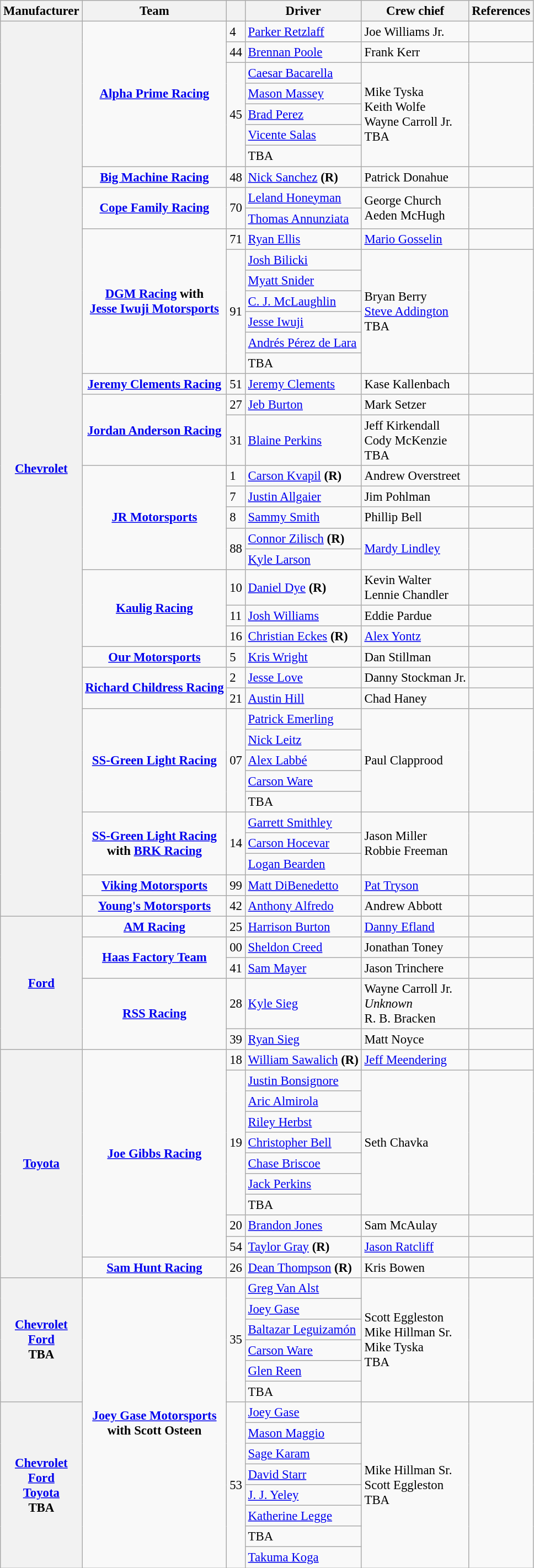<table class="wikitable" style="font-size: 95%;">
<tr>
<th>Manufacturer</th>
<th>Team</th>
<th></th>
<th>Driver</th>
<th>Crew chief</th>
<th>References</th>
</tr>
<tr>
<th rowspan="41"><a href='#'>Chevrolet</a></th>
<td rowspan=7 style="text-align:center;"><strong><a href='#'>Alpha Prime Racing</a></strong></td>
<td>4</td>
<td><a href='#'>Parker Retzlaff</a></td>
<td>Joe Williams Jr.</td>
<td></td>
</tr>
<tr>
<td>44</td>
<td><a href='#'>Brennan Poole</a></td>
<td>Frank Kerr</td>
<td></td>
</tr>
<tr>
<td rowspan=5>45</td>
<td><a href='#'>Caesar Bacarella</a> <small></small></td>
<td rowspan=5>Mike Tyska <small></small> <br> Keith Wolfe <small></small> <br> Wayne Carroll Jr. <small></small> <br> TBA <small></small></td>
<td rowspan=5></td>
</tr>
<tr>
<td><a href='#'>Mason Massey</a> <small></small></td>
</tr>
<tr>
<td><a href='#'>Brad Perez</a> <small></small></td>
</tr>
<tr>
<td><a href='#'>Vicente Salas</a> <small></small></td>
</tr>
<tr>
<td>TBA <small></small></td>
</tr>
<tr>
<td style="text-align:center;"><strong><a href='#'>Big Machine Racing</a></strong></td>
<td>48</td>
<td><a href='#'>Nick Sanchez</a> <strong>(R)</strong></td>
<td>Patrick Donahue</td>
<td></td>
</tr>
<tr>
<td rowspan="2" style="text-align:center;"><strong><a href='#'>Cope Family Racing</a></strong></td>
<td rowspan="2">70</td>
<td><a href='#'>Leland Honeyman</a> <small></small></td>
<td rowspan=2>George Church <small></small> <br> Aeden McHugh <small></small></td>
<td rowspan="2"></td>
</tr>
<tr>
<td><a href='#'>Thomas Annunziata</a> <small></small></td>
</tr>
<tr>
<td rowspan="7" style="text-align:center;"><strong><a href='#'>DGM Racing</a> with <br> <a href='#'>Jesse Iwuji Motorsports</a></strong></td>
<td>71</td>
<td><a href='#'>Ryan Ellis</a></td>
<td><a href='#'>Mario Gosselin</a></td>
<td></td>
</tr>
<tr>
<td rowspan="6">91</td>
<td><a href='#'>Josh Bilicki</a> <small></small></td>
<td rowspan="6">Bryan Berry <small></small> <br> <a href='#'>Steve Addington</a> <small></small> <br> TBA <small></small></td>
<td rowspan="6"></td>
</tr>
<tr>
<td><a href='#'>Myatt Snider</a> <small></small></td>
</tr>
<tr>
<td><a href='#'>C. J. McLaughlin</a> <small></small></td>
</tr>
<tr>
<td><a href='#'>Jesse Iwuji</a> <small></small></td>
</tr>
<tr>
<td><a href='#'>Andrés Pérez de Lara</a> <small></small></td>
</tr>
<tr>
<td>TBA <small></small></td>
</tr>
<tr>
<td style="text-align:center;"><strong><a href='#'>Jeremy Clements Racing</a></strong></td>
<td>51</td>
<td><a href='#'>Jeremy Clements</a></td>
<td>Kase Kallenbach</td>
<td></td>
</tr>
<tr>
<td rowspan="2" style="text-align:center;"><strong><a href='#'>Jordan Anderson Racing</a></strong></td>
<td>27</td>
<td><a href='#'>Jeb Burton</a></td>
<td>Mark Setzer</td>
<td></td>
</tr>
<tr>
<td>31</td>
<td><a href='#'>Blaine Perkins</a></td>
<td>Jeff Kirkendall <small></small> <br> Cody McKenzie <small></small> <br> TBA <small></small></td>
<td></td>
</tr>
<tr>
<td rowspan="5" style="text-align:center;"><strong><a href='#'>JR Motorsports</a></strong></td>
<td>1</td>
<td><a href='#'>Carson Kvapil</a> <strong>(R)</strong></td>
<td>Andrew Overstreet</td>
<td></td>
</tr>
<tr>
<td>7</td>
<td><a href='#'>Justin Allgaier</a></td>
<td>Jim Pohlman</td>
<td></td>
</tr>
<tr>
<td>8</td>
<td><a href='#'>Sammy Smith</a></td>
<td>Phillip Bell</td>
<td></td>
</tr>
<tr>
<td rowspan=2>88</td>
<td><a href='#'>Connor Zilisch</a> <strong>(R)</strong> <small></small></td>
<td rowspan=2><a href='#'>Mardy Lindley</a></td>
<td rowspan="2"></td>
</tr>
<tr>
<td><a href='#'>Kyle Larson</a> <small></small></td>
</tr>
<tr>
<td rowspan=3 style="text-align:center;"><strong><a href='#'>Kaulig Racing</a></strong></td>
<td>10</td>
<td><a href='#'>Daniel Dye</a> <strong>(R)</strong></td>
<td>Kevin Walter <small></small> <br> Lennie Chandler <small></small></td>
<td></td>
</tr>
<tr>
<td>11</td>
<td><a href='#'>Josh Williams</a></td>
<td>Eddie Pardue</td>
<td></td>
</tr>
<tr>
<td>16</td>
<td><a href='#'>Christian Eckes</a> <strong>(R)</strong></td>
<td><a href='#'>Alex Yontz</a></td>
<td></td>
</tr>
<tr>
<td style="text-align:center;"><strong><a href='#'>Our Motorsports</a></strong></td>
<td>5</td>
<td><a href='#'>Kris Wright</a></td>
<td>Dan Stillman</td>
<td></td>
</tr>
<tr>
<td rowspan="2" style="text-align:center;" nowrap><strong><a href='#'>Richard Childress Racing</a></strong></td>
<td>2</td>
<td><a href='#'>Jesse Love</a></td>
<td>Danny Stockman Jr.</td>
<td></td>
</tr>
<tr>
<td>21</td>
<td><a href='#'>Austin Hill</a></td>
<td>Chad Haney</td>
<td></td>
</tr>
<tr>
<td rowspan="5" style="text-align:center;"><strong><a href='#'>SS-Green Light Racing</a></strong></td>
<td rowspan="5">07</td>
<td><a href='#'>Patrick Emerling</a> <small></small></td>
<td rowspan="5">Paul Clapprood</td>
<td rowspan="5"></td>
</tr>
<tr>
<td><a href='#'>Nick Leitz</a> <small></small></td>
</tr>
<tr>
<td><a href='#'>Alex Labbé</a> <small></small></td>
</tr>
<tr>
<td><a href='#'>Carson Ware</a> <small></small></td>
</tr>
<tr>
<td>TBA <small></small></td>
</tr>
<tr>
<td rowspan="3" style="text-align:center;"><strong><a href='#'>SS-Green Light Racing</a> <br> with <a href='#'>BRK Racing</a></strong></td>
<td rowspan="3">14</td>
<td><a href='#'>Garrett Smithley</a> <small></small></td>
<td rowspan="3">Jason Miller <small></small> <br> Robbie Freeman <small></small></td>
<td rowspan="3"></td>
</tr>
<tr>
<td><a href='#'>Carson Hocevar</a> <small></small></td>
</tr>
<tr>
<td><a href='#'>Logan Bearden</a> <small></small></td>
</tr>
<tr>
<td style="text-align:center;"><strong><a href='#'>Viking Motorsports</a></strong></td>
<td>99</td>
<td><a href='#'>Matt DiBenedetto</a></td>
<td><a href='#'>Pat Tryson</a></td>
<td></td>
</tr>
<tr>
<td style="text-align:center;"><strong><a href='#'>Young's Motorsports</a></strong></td>
<td>42</td>
<td><a href='#'>Anthony Alfredo</a></td>
<td>Andrew Abbott</td>
<td></td>
</tr>
<tr>
<th rowspan="5"><a href='#'>Ford</a></th>
<td style="text-align:center;"><strong><a href='#'>AM Racing</a></strong></td>
<td>25</td>
<td><a href='#'>Harrison Burton</a></td>
<td><a href='#'>Danny Efland</a></td>
<td></td>
</tr>
<tr>
<td rowspan="2" style="text-align:center;"><strong><a href='#'>Haas Factory Team</a></strong></td>
<td>00</td>
<td><a href='#'>Sheldon Creed</a></td>
<td>Jonathan Toney</td>
<td></td>
</tr>
<tr>
<td>41</td>
<td><a href='#'>Sam Mayer</a></td>
<td>Jason Trinchere</td>
<td></td>
</tr>
<tr>
<td rowspan="2" style="text-align:center;"><strong><a href='#'>RSS Racing</a></strong></td>
<td>28</td>
<td><a href='#'>Kyle Sieg</a></td>
<td>Wayne Carroll Jr. <small></small> <br> <em>Unknown</em> <small></small> <br> R. B. Bracken <small></small></td>
<td></td>
</tr>
<tr>
<td>39</td>
<td><a href='#'>Ryan Sieg</a></td>
<td>Matt Noyce</td>
<td></td>
</tr>
<tr>
<th rowspan="11"><a href='#'>Toyota</a></th>
<td rowspan="10" style="text-align:center;"><strong><a href='#'>Joe Gibbs Racing</a></strong></td>
<td>18</td>
<td><a href='#'>William Sawalich</a> <strong>(R)</strong></td>
<td><a href='#'>Jeff Meendering</a></td>
<td></td>
</tr>
<tr>
<td rowspan="7">19</td>
<td><a href='#'>Justin Bonsignore</a> <small></small></td>
<td rowspan="7">Seth Chavka</td>
<td rowspan="7"></td>
</tr>
<tr>
<td><a href='#'>Aric Almirola</a> <small></small></td>
</tr>
<tr>
<td><a href='#'>Riley Herbst</a> <small></small></td>
</tr>
<tr>
<td><a href='#'>Christopher Bell</a> <small></small></td>
</tr>
<tr>
<td><a href='#'>Chase Briscoe</a> <small></small></td>
</tr>
<tr>
<td><a href='#'>Jack Perkins</a> <small></small></td>
</tr>
<tr>
<td>TBA <small></small></td>
</tr>
<tr>
<td>20</td>
<td><a href='#'>Brandon Jones</a></td>
<td>Sam McAulay</td>
<td></td>
</tr>
<tr>
<td>54</td>
<td><a href='#'>Taylor Gray</a> <strong>(R)</strong></td>
<td><a href='#'>Jason Ratcliff</a></td>
<td></td>
</tr>
<tr>
<td style="text-align:center;"><strong><a href='#'>Sam Hunt Racing</a></strong></td>
<td>26</td>
<td><a href='#'>Dean Thompson</a> <strong>(R)</strong></td>
<td>Kris Bowen</td>
<td></td>
</tr>
<tr>
<th rowspan=6><a href='#'>Chevrolet</a> <small></small> <br> <a href='#'>Ford</a> <small></small> <br> TBA <small></small></th>
<td rowspan=14 style="text-align:center;"><strong><a href='#'>Joey Gase Motorsports</a> <br> with Scott Osteen</strong></td>
<td rowspan=6>35</td>
<td><a href='#'>Greg Van Alst</a> <small></small></td>
<td rowspan=6>Scott Eggleston <small></small> <br> Mike Hillman Sr. <small></small> <br> Mike Tyska <small></small> <br> TBA <small></small></td>
<td rowspan="6"></td>
</tr>
<tr>
<td><a href='#'>Joey Gase</a> <small></small></td>
</tr>
<tr>
<td nowrap><a href='#'>Baltazar Leguizamón</a> <small></small></td>
</tr>
<tr>
<td><a href='#'>Carson Ware</a> <small></small></td>
</tr>
<tr>
<td><a href='#'>Glen Reen</a> <small></small></td>
</tr>
<tr>
<td>TBA <small></small></td>
</tr>
<tr>
<th rowspan=8><a href='#'>Chevrolet</a> <small></small> <br> <a href='#'>Ford</a>  <small></small> <br> <a href='#'>Toyota</a> <small></small> <br> TBA <small></small></th>
<td rowspan=8>53</td>
<td><a href='#'>Joey Gase</a> <small></small></td>
<td rowspan=8>Mike Hillman Sr. <small></small> <br> Scott Eggleston <small></small> <br> TBA <small></small></td>
<td rowspan="8"></td>
</tr>
<tr>
<td><a href='#'>Mason Maggio</a> <small></small></td>
</tr>
<tr>
<td><a href='#'>Sage Karam</a> <small></small></td>
</tr>
<tr>
<td><a href='#'>David Starr</a> <small></small></td>
</tr>
<tr>
<td><a href='#'>J. J. Yeley</a> <small></small></td>
</tr>
<tr>
<td><a href='#'>Katherine Legge</a> <small></small></td>
</tr>
<tr>
<td>TBA <small></small></td>
</tr>
<tr>
<td><a href='#'>Takuma Koga</a> <small></small></td>
</tr>
</table>
